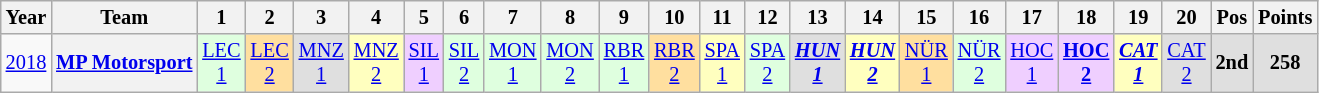<table class="wikitable" style="text-align:center; font-size:85%">
<tr>
<th>Year</th>
<th>Team</th>
<th>1</th>
<th>2</th>
<th>3</th>
<th>4</th>
<th>5</th>
<th>6</th>
<th>7</th>
<th>8</th>
<th>9</th>
<th>10</th>
<th>11</th>
<th>12</th>
<th>13</th>
<th>14</th>
<th>15</th>
<th>16</th>
<th>17</th>
<th>18</th>
<th>19</th>
<th>20</th>
<th>Pos</th>
<th>Points</th>
</tr>
<tr>
<td><a href='#'>2018</a></td>
<th nowrap><a href='#'>MP Motorsport</a></th>
<td style="background:#DFFFDF;"><a href='#'>LEC<br>1</a><br></td>
<td style="background:#FFDF9F;"><a href='#'>LEC<br>2</a><br></td>
<td style="background:#DFDFDF;"><a href='#'>MNZ<br>1</a><br></td>
<td style="background:#FFFFBF;"><a href='#'>MNZ<br>2</a><br></td>
<td style="background:#EFCFFF;"><a href='#'>SIL<br>1</a><br></td>
<td style="background:#DFFFDF;"><a href='#'>SIL<br>2</a><br></td>
<td style="background:#DFFFDF;"><a href='#'>MON<br>1</a><br></td>
<td style="background:#DFFFDF;"><a href='#'>MON<br>2</a><br></td>
<td style="background:#DFFFDF;"><a href='#'>RBR<br>1</a><br></td>
<td style="background:#FFDF9F;"><a href='#'>RBR<br>2</a><br></td>
<td style="background:#FFFFBF;"><a href='#'>SPA<br>1</a><br></td>
<td style="background:#DFFFDF;"><a href='#'>SPA<br>2</a><br></td>
<td style="background:#DFDFDF;"><strong><em><a href='#'>HUN<br>1</a></em></strong><br></td>
<td style="background:#FFFFBF;"><strong><em><a href='#'>HUN<br>2</a></em></strong><br></td>
<td style="background:#FFDF9F;"><a href='#'>NÜR<br>1</a><br></td>
<td style="background:#DFFFDF;"><a href='#'>NÜR<br>2</a><br></td>
<td style="background:#EFCFFF;"><a href='#'>HOC<br>1</a><br></td>
<td style="background:#EFCFFF;"><strong><a href='#'>HOC<br>2</a></strong><br></td>
<td style="background:#FFFFBF;"><strong><em><a href='#'>CAT<br>1</a></em></strong><br></td>
<td style="background:#DFDFDF;"><a href='#'>CAT<br>2</a><br></td>
<th style="background:#DFDFDF;">2nd</th>
<th style="background:#DFDFDF;">258</th>
</tr>
</table>
